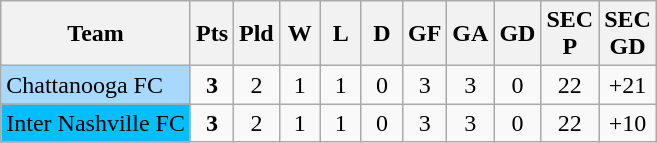<table class="wikitable" style="text-align: center;">
<tr>
<th>Team</th>
<th width = "20">Pts</th>
<th width = "20">Pld</th>
<th width = "20">W</th>
<th width = "20">L</th>
<th width = "20">D</th>
<th width = "20">GF</th>
<th width = "20">GA</th>
<th width = "20">GD</th>
<th width = "20">SEC P</th>
<th width = "20">SEC GD</th>
</tr>
<tr>
<td style = "text-align:left;background:#A6D9FC;">Chattanooga FC</td>
<td><strong>3</strong></td>
<td>2</td>
<td>1</td>
<td>1</td>
<td>0</td>
<td>3</td>
<td>3</td>
<td>0</td>
<td>22</td>
<td>+21</td>
</tr>
<tr>
<td style = "text-align:left;background:#00BFFF;">Inter Nashville FC</td>
<td><strong>3</strong></td>
<td>2</td>
<td>1</td>
<td>1</td>
<td>0</td>
<td>3</td>
<td>3</td>
<td>0</td>
<td>22</td>
<td>+10</td>
</tr>
</table>
